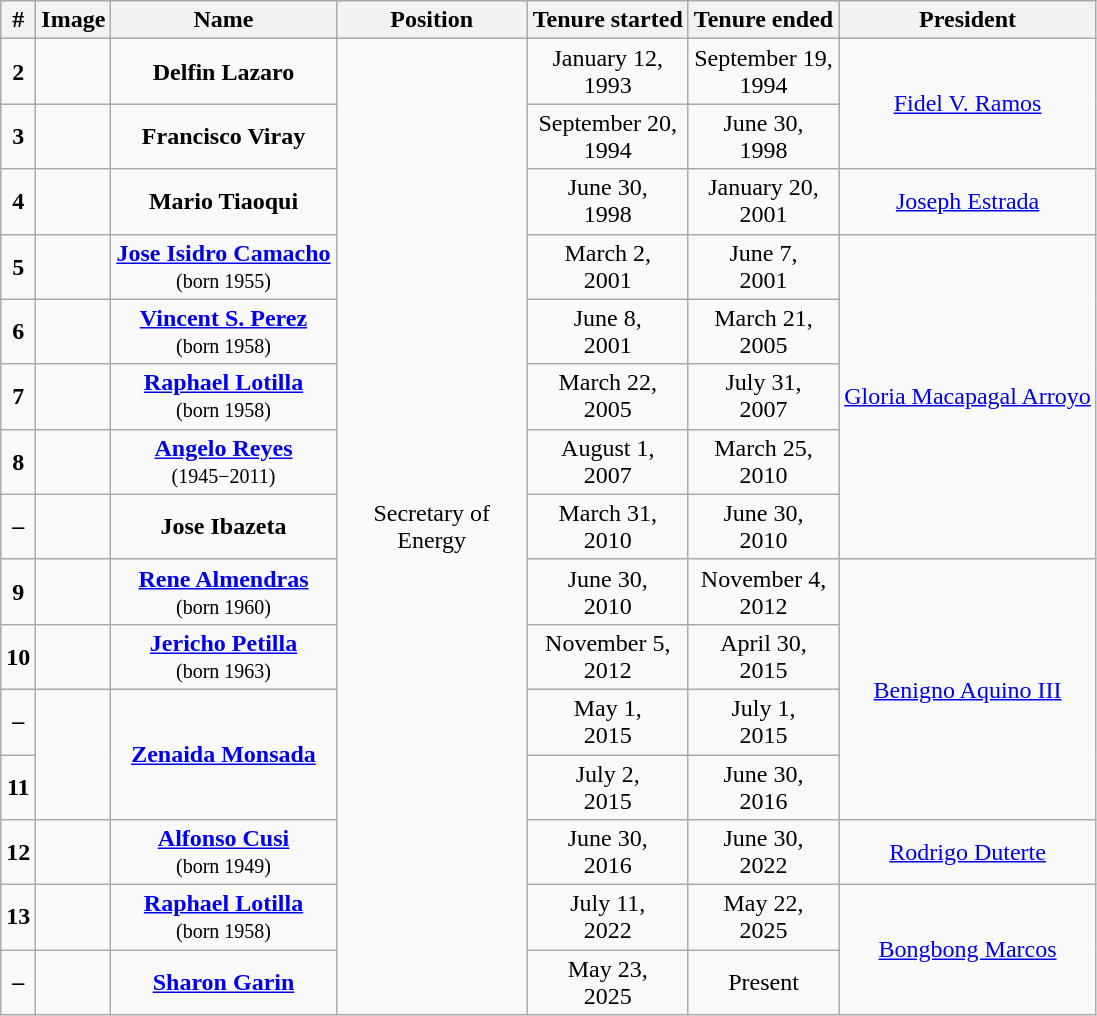<table class="wikitable" style="text-align:center; border:1px #aaf solid;">
<tr>
<th>#</th>
<th>Image</th>
<th>Name</th>
<th width=120px>Position</th>
<th>Tenure started</th>
<th>Tenure ended</th>
<th>President</th>
</tr>
<tr>
<td><strong>2</strong></td>
<td></td>
<td><strong>Delfin Lazaro</strong></td>
<td rowspan="15">Secretary of Energy</td>
<td>January 12,<br>1993</td>
<td>September 19,<br>1994</td>
<td rowspan="2"><a href='#'>Fidel V. Ramos</a></td>
</tr>
<tr>
<td><strong>3</strong></td>
<td></td>
<td><strong>Francisco Viray</strong></td>
<td>September 20,<br>1994</td>
<td>June 30,<br>1998</td>
</tr>
<tr>
<td><strong>4</strong></td>
<td></td>
<td><strong>Mario Tiaoqui</strong></td>
<td>June 30,<br>1998</td>
<td>January 20,<br>2001</td>
<td><a href='#'>Joseph Estrada</a></td>
</tr>
<tr>
<td><strong>5</strong></td>
<td></td>
<td><strong><a href='#'>Jose Isidro Camacho</a></strong><br><small>(born 1955)</small></td>
<td>March 2,<br>2001</td>
<td>June 7,<br>2001</td>
<td rowspan="5"><a href='#'>Gloria Macapagal Arroyo</a></td>
</tr>
<tr>
<td><strong>6</strong></td>
<td></td>
<td><strong><a href='#'>Vincent S. Perez</a></strong><br><small>(born 1958)</small></td>
<td>June 8,<br>2001</td>
<td>March 21,<br>2005</td>
</tr>
<tr>
<td><strong>7</strong></td>
<td></td>
<td><strong><a href='#'>Raphael Lotilla</a></strong><br><small>(born 1958)</small></td>
<td>March 22,<br>2005</td>
<td>July 31,<br>2007</td>
</tr>
<tr>
<td><strong>8</strong></td>
<td></td>
<td><strong><a href='#'>Angelo Reyes</a></strong><br><small>(1945−2011)</small></td>
<td>August 1,<br>2007</td>
<td>March 25,<br>2010</td>
</tr>
<tr>
<td><strong>–</strong></td>
<td></td>
<td><strong>Jose Ibazeta</strong></td>
<td>March 31,<br>2010</td>
<td>June 30,<br>2010</td>
</tr>
<tr>
<td><strong>9</strong></td>
<td></td>
<td><strong><a href='#'>Rene Almendras</a></strong><br><small>(born 1960)</small><br></td>
<td>June 30,<br>2010</td>
<td>November 4,<br>2012</td>
<td rowspan="4"><a href='#'>Benigno Aquino III</a></td>
</tr>
<tr>
<td><strong>10</strong></td>
<td></td>
<td><strong><a href='#'>Jericho Petilla</a></strong><br><small>(born 1963)</small><br></td>
<td>November 5,<br>2012</td>
<td>April 30,<br>2015</td>
</tr>
<tr>
<td><strong>–</strong></td>
<td rowspan="2"></td>
<td rowspan="2"><strong><a href='#'>Zenaida Monsada</a></strong><br></td>
<td>May 1,<br>2015</td>
<td>July 1,<br>2015</td>
</tr>
<tr>
<td><strong>11</strong></td>
<td>July 2,<br>2015</td>
<td>June 30,<br>2016</td>
</tr>
<tr>
<td><strong>12</strong></td>
<td></td>
<td><strong><a href='#'>Alfonso Cusi</a></strong><br><small>(born 1949)</small><br></td>
<td>June 30,<br>2016</td>
<td>June 30,<br>2022</td>
<td><a href='#'>Rodrigo Duterte</a></td>
</tr>
<tr>
<td><strong>13</strong></td>
<td></td>
<td><strong><a href='#'>Raphael Lotilla</a></strong><br><small>(born 1958)</small></td>
<td>July 11,<br>2022</td>
<td>May 22,<br>2025</td>
<td rowspan="2"><a href='#'>Bongbong Marcos</a></td>
</tr>
<tr>
<td><strong>–</strong></td>
<td rowspan="2"></td>
<td rowspan="2"><strong><a href='#'>Sharon Garin</a></strong></td>
<td>May 23,<br>2025</td>
<td>Present</td>
</tr>
</table>
